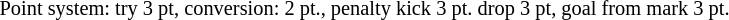<table width=100%>
<tr>
<td align=left width=60% style="font-size: 85%">Point system: try 3 pt, conversion: 2 pt., penalty kick 3 pt. drop 3 pt, goal from mark 3 pt.</td>
</tr>
</table>
